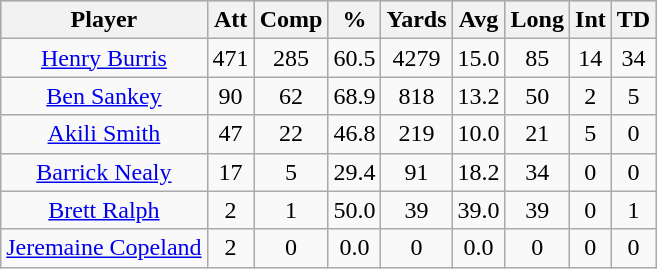<table class="wikitable">
<tr ALIGN="center" bgcolor="#c0c0c0">
<th ALIGN="center">Player</th>
<th ALIGN="center">Att</th>
<th ALIGN="center">Comp</th>
<th ALIGN="center">%</th>
<th ALIGN="center">Yards</th>
<th ALIGN="center">Avg</th>
<th ALIGN="center">Long</th>
<th ALIGN="center">Int</th>
<th ALIGN="center">TD</th>
</tr>
<tr align="center">
<td><a href='#'>Henry Burris</a></td>
<td>471</td>
<td>285</td>
<td>60.5</td>
<td>4279</td>
<td>15.0</td>
<td>85</td>
<td>14</td>
<td>34</td>
</tr>
<tr align="center">
<td><a href='#'>Ben Sankey</a></td>
<td>90</td>
<td>62</td>
<td>68.9</td>
<td>818</td>
<td>13.2</td>
<td>50</td>
<td>2</td>
<td>5</td>
</tr>
<tr align="center">
<td><a href='#'>Akili Smith</a></td>
<td>47</td>
<td>22</td>
<td>46.8</td>
<td>219</td>
<td>10.0</td>
<td>21</td>
<td>5</td>
<td>0</td>
</tr>
<tr align="center">
<td><a href='#'>Barrick Nealy</a></td>
<td>17</td>
<td>5</td>
<td>29.4</td>
<td>91</td>
<td>18.2</td>
<td>34</td>
<td>0</td>
<td>0</td>
</tr>
<tr align="center">
<td><a href='#'>Brett Ralph</a></td>
<td>2</td>
<td>1</td>
<td>50.0</td>
<td>39</td>
<td>39.0</td>
<td>39</td>
<td>0</td>
<td>1</td>
</tr>
<tr align="center">
<td><a href='#'>Jeremaine Copeland</a></td>
<td>2</td>
<td>0</td>
<td>0.0</td>
<td>0</td>
<td>0.0</td>
<td>0</td>
<td>0</td>
<td>0</td>
</tr>
</table>
